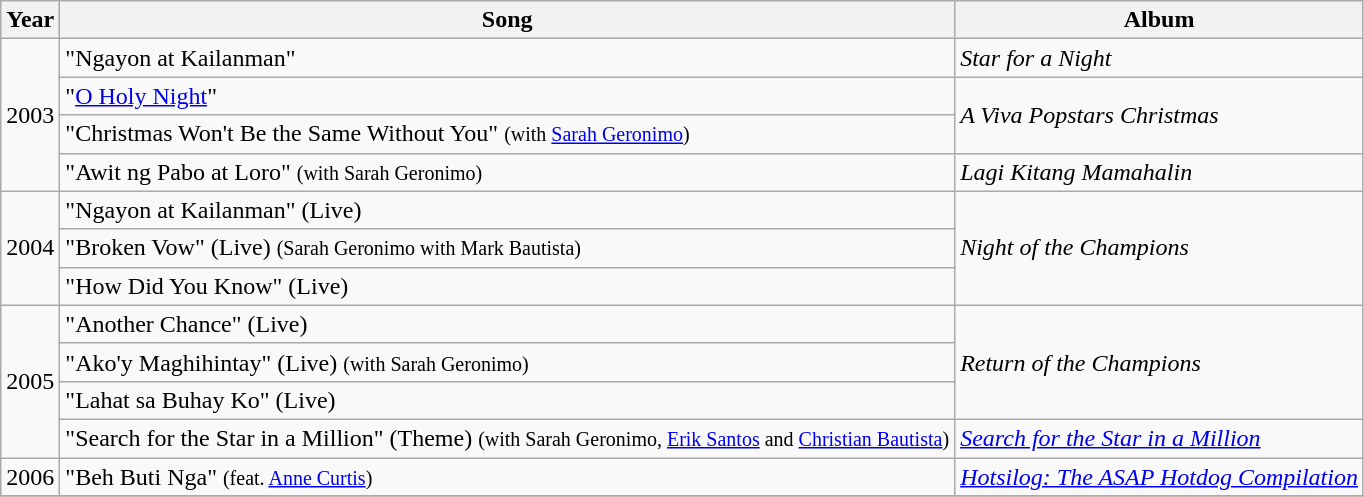<table class=wikitable>
<tr>
<th>Year</th>
<th>Song</th>
<th>Album</th>
</tr>
<tr>
<td rowspan=4>2003</td>
<td>"Ngayon at Kailanman"</td>
<td><em>Star for a Night</em></td>
</tr>
<tr>
<td>"<a href='#'>O Holy Night</a>"</td>
<td rowspan=2><em>A Viva Popstars Christmas</em></td>
</tr>
<tr>
<td>"Christmas Won't Be the Same Without You" <small>(with <a href='#'>Sarah Geronimo</a>)</small></td>
</tr>
<tr>
<td>"Awit ng Pabo at Loro" <small>(with Sarah Geronimo)</small></td>
<td><em>Lagi Kitang Mamahalin</em></td>
</tr>
<tr>
<td rowspan=3>2004</td>
<td>"Ngayon at Kailanman" (Live)</td>
<td rowspan=3><em>Night of the Champions</em></td>
</tr>
<tr>
<td>"Broken Vow" (Live) <small>(Sarah Geronimo with Mark Bautista)</small></td>
</tr>
<tr>
<td>"How Did You Know" (Live)</td>
</tr>
<tr>
<td rowspan=4>2005</td>
<td>"Another Chance" (Live)</td>
<td rowspan=3><em>Return of the Champions</em></td>
</tr>
<tr>
<td>"Ako'y Maghihintay" (Live) <small>(with Sarah Geronimo)</small></td>
</tr>
<tr>
<td>"Lahat sa Buhay Ko" (Live)</td>
</tr>
<tr>
<td>"Search for the Star in a Million" (Theme) <small>(with Sarah Geronimo, <a href='#'>Erik Santos</a> and <a href='#'>Christian Bautista</a>)</small></td>
<td><em><a href='#'>Search for the Star in a Million</a></em></td>
</tr>
<tr>
<td>2006</td>
<td>"Beh Buti Nga" <small>(feat. <a href='#'>Anne Curtis</a>)</small></td>
<td><em><a href='#'>Hotsilog: The ASAP Hotdog Compilation</a></em></td>
</tr>
<tr>
</tr>
</table>
